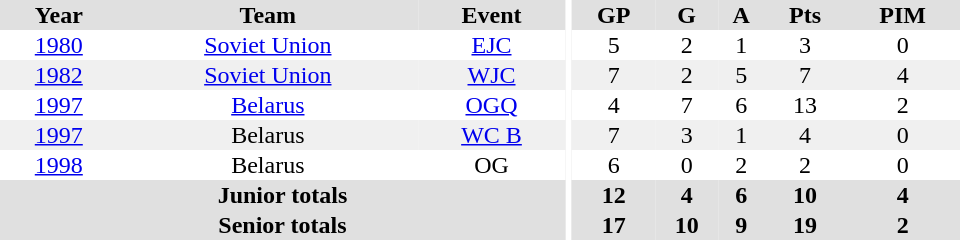<table border="0" cellpadding="1" cellspacing="0" style="text-align:center; width:40em">
<tr bgcolor="#e0e0e0">
<th>Year</th>
<th>Team</th>
<th>Event</th>
<th rowspan="99" bgcolor="#ffffff"></th>
<th>GP</th>
<th>G</th>
<th>A</th>
<th>Pts</th>
<th>PIM</th>
</tr>
<tr>
<td><a href='#'>1980</a></td>
<td><a href='#'>Soviet Union</a></td>
<td><a href='#'>EJC</a></td>
<td>5</td>
<td>2</td>
<td>1</td>
<td>3</td>
<td>0</td>
</tr>
<tr bgcolor="#f0f0f0">
<td><a href='#'>1982</a></td>
<td><a href='#'>Soviet Union</a></td>
<td><a href='#'>WJC</a></td>
<td>7</td>
<td>2</td>
<td>5</td>
<td>7</td>
<td>4</td>
</tr>
<tr>
<td><a href='#'>1997</a></td>
<td><a href='#'>Belarus</a></td>
<td><a href='#'>OGQ</a></td>
<td>4</td>
<td>7</td>
<td>6</td>
<td>13</td>
<td>2</td>
</tr>
<tr bgcolor="#f0f0f0">
<td><a href='#'>1997</a></td>
<td>Belarus</td>
<td><a href='#'>WC B</a></td>
<td>7</td>
<td>3</td>
<td>1</td>
<td>4</td>
<td>0</td>
</tr>
<tr>
<td><a href='#'>1998</a></td>
<td>Belarus</td>
<td>OG</td>
<td>6</td>
<td>0</td>
<td>2</td>
<td>2</td>
<td>0</td>
</tr>
<tr bgcolor="#e0e0e0">
<th colspan="3">Junior totals</th>
<th>12</th>
<th>4</th>
<th>6</th>
<th>10</th>
<th>4</th>
</tr>
<tr bgcolor="#e0e0e0">
<th colspan="3">Senior totals</th>
<th>17</th>
<th>10</th>
<th>9</th>
<th>19</th>
<th>2</th>
</tr>
</table>
